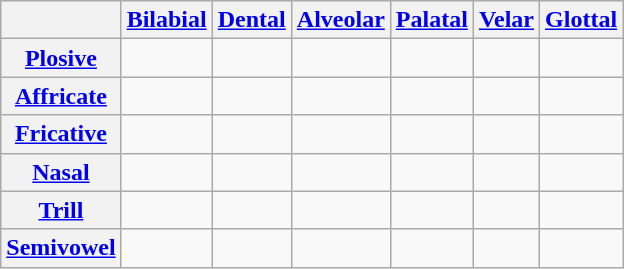<table class="wikitable" style="text-align:center;">
<tr>
<th></th>
<th><a href='#'>Bilabial</a></th>
<th><a href='#'>Dental</a></th>
<th><a href='#'>Alveolar</a></th>
<th><a href='#'>Palatal</a></th>
<th><a href='#'>Velar</a></th>
<th><a href='#'>Glottal</a></th>
</tr>
<tr>
<th><a href='#'>Plosive</a></th>
<td></td>
<td></td>
<td></td>
<td></td>
<td>  </td>
<td></td>
</tr>
<tr>
<th><a href='#'>Affricate</a></th>
<td></td>
<td></td>
<td></td>
<td></td>
<td></td>
<td></td>
</tr>
<tr>
<th><a href='#'>Fricative</a></th>
<td></td>
<td></td>
<td></td>
<td></td>
<td></td>
<td>  </td>
</tr>
<tr>
<th><a href='#'>Nasal</a></th>
<td></td>
<td></td>
<td></td>
<td></td>
<td></td>
<td></td>
</tr>
<tr>
<th><a href='#'>Trill</a></th>
<td></td>
<td></td>
<td></td>
<td></td>
<td></td>
<td></td>
</tr>
<tr>
<th><a href='#'>Semivowel</a></th>
<td></td>
<td></td>
<td></td>
<td></td>
<td></td>
<td></td>
</tr>
</table>
